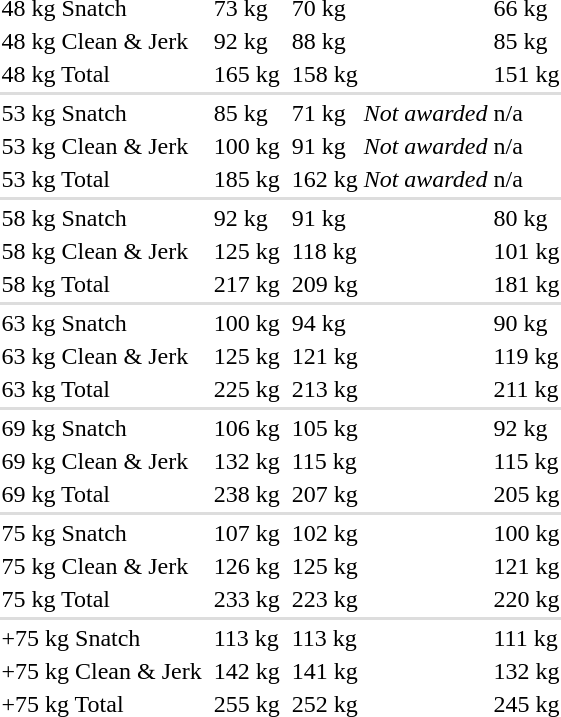<table>
<tr>
<td>48 kg Snatch</td>
<td></td>
<td>73 kg</td>
<td></td>
<td>70 kg</td>
<td></td>
<td>66 kg</td>
</tr>
<tr>
<td>48 kg Clean & Jerk</td>
<td></td>
<td>92 kg</td>
<td></td>
<td>88 kg</td>
<td></td>
<td>85 kg</td>
</tr>
<tr>
<td>48 kg Total</td>
<td></td>
<td>165 kg</td>
<td></td>
<td>158 kg</td>
<td></td>
<td>151 kg</td>
</tr>
<tr bgcolor=#DDDDDD>
<td colspan=7></td>
</tr>
<tr>
<td>53 kg Snatch</td>
<td></td>
<td>85 kg</td>
<td></td>
<td>71 kg</td>
<td><em>Not awarded</em></td>
<td>n/a</td>
</tr>
<tr>
<td>53 kg Clean & Jerk</td>
<td></td>
<td>100 kg</td>
<td></td>
<td>91 kg</td>
<td><em>Not awarded</em></td>
<td>n/a</td>
</tr>
<tr>
<td>53 kg Total</td>
<td></td>
<td>185 kg</td>
<td></td>
<td>162 kg</td>
<td><em>Not awarded</em></td>
<td>n/a</td>
</tr>
<tr bgcolor=#DDDDDD>
<td colspan=7></td>
</tr>
<tr>
<td>58 kg Snatch</td>
<td></td>
<td>92 kg</td>
<td></td>
<td>91 kg</td>
<td></td>
<td>80 kg</td>
</tr>
<tr>
<td>58 kg Clean & Jerk</td>
<td></td>
<td>125 kg</td>
<td></td>
<td>118 kg</td>
<td></td>
<td>101 kg</td>
</tr>
<tr>
<td>58 kg Total</td>
<td></td>
<td>217 kg</td>
<td></td>
<td>209 kg</td>
<td></td>
<td>181 kg</td>
</tr>
<tr bgcolor=#DDDDDD>
<td colspan=7></td>
</tr>
<tr>
<td>63 kg Snatch</td>
<td></td>
<td>100 kg</td>
<td></td>
<td>94 kg</td>
<td></td>
<td>90 kg</td>
</tr>
<tr>
<td>63 kg Clean & Jerk</td>
<td></td>
<td>125 kg</td>
<td></td>
<td>121 kg</td>
<td></td>
<td>119 kg</td>
</tr>
<tr>
<td>63 kg Total</td>
<td></td>
<td>225 kg</td>
<td></td>
<td>213 kg</td>
<td></td>
<td>211 kg</td>
</tr>
<tr bgcolor=#DDDDDD>
<td colspan=7></td>
</tr>
<tr>
<td>69 kg Snatch</td>
<td></td>
<td>106 kg</td>
<td></td>
<td>105 kg</td>
<td></td>
<td>92 kg</td>
</tr>
<tr>
<td>69 kg Clean & Jerk</td>
<td></td>
<td>132 kg</td>
<td></td>
<td>115 kg</td>
<td></td>
<td>115 kg</td>
</tr>
<tr>
<td>69 kg Total</td>
<td></td>
<td>238 kg</td>
<td></td>
<td>207 kg</td>
<td></td>
<td>205 kg</td>
</tr>
<tr bgcolor=#DDDDDD>
<td colspan=7></td>
</tr>
<tr>
<td>75 kg Snatch</td>
<td></td>
<td>107 kg</td>
<td></td>
<td>102 kg</td>
<td></td>
<td>100 kg</td>
</tr>
<tr>
<td>75 kg Clean & Jerk</td>
<td></td>
<td>126 kg</td>
<td></td>
<td>125 kg</td>
<td></td>
<td>121 kg</td>
</tr>
<tr>
<td>75 kg Total</td>
<td></td>
<td>233 kg</td>
<td></td>
<td>223 kg</td>
<td></td>
<td>220 kg</td>
</tr>
<tr bgcolor=#DDDDDD>
<td colspan=7></td>
</tr>
<tr>
<td>+75 kg Snatch</td>
<td></td>
<td>113 kg</td>
<td></td>
<td>113 kg</td>
<td></td>
<td>111 kg</td>
</tr>
<tr>
<td>+75 kg Clean & Jerk</td>
<td></td>
<td>142 kg</td>
<td></td>
<td>141 kg</td>
<td></td>
<td>132 kg</td>
</tr>
<tr>
<td>+75 kg Total</td>
<td></td>
<td>255 kg</td>
<td></td>
<td>252 kg</td>
<td></td>
<td>245 kg</td>
</tr>
</table>
